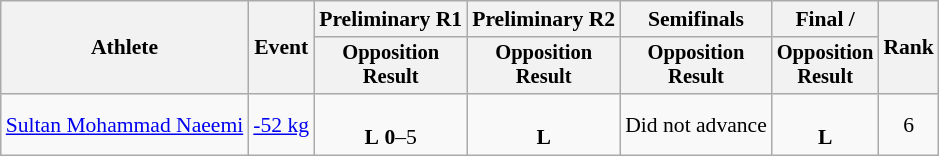<table class="wikitable" style="font-size:90%;">
<tr>
<th rowspan=2>Athlete</th>
<th rowspan=2>Event</th>
<th>Preliminary R1</th>
<th>Preliminary R2</th>
<th>Semifinals</th>
<th>Final / </th>
<th rowspan=2>Rank</th>
</tr>
<tr style="font-size:95%">
<th>Opposition<br>Result</th>
<th>Opposition<br>Result</th>
<th>Opposition<br>Result</th>
<th>Opposition<br>Result</th>
</tr>
<tr align=center>
<td align=left><a href='#'>Sultan Mohammad Naeemi</a></td>
<td align=left><a href='#'>-52 kg</a></td>
<td><br><strong>L</strong> <strong>0</strong>–5</td>
<td><br><strong>L</strong> <strong></strong></td>
<td>Did not advance</td>
<td><br><strong>L</strong> <strong></strong></td>
<td>6</td>
</tr>
</table>
